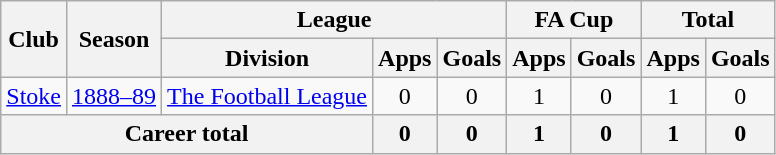<table class="wikitable" style="text-align: center;">
<tr>
<th rowspan="2">Club</th>
<th rowspan="2">Season</th>
<th colspan="3">League</th>
<th colspan="2">FA Cup</th>
<th colspan="2">Total</th>
</tr>
<tr>
<th>Division</th>
<th>Apps</th>
<th>Goals</th>
<th>Apps</th>
<th>Goals</th>
<th>Apps</th>
<th>Goals</th>
</tr>
<tr>
<td><a href='#'>Stoke</a></td>
<td><a href='#'>1888–89</a></td>
<td><a href='#'>The Football League</a></td>
<td>0</td>
<td>0</td>
<td>1</td>
<td>0</td>
<td>1</td>
<td>0</td>
</tr>
<tr>
<th colspan=3>Career total</th>
<th>0</th>
<th>0</th>
<th>1</th>
<th>0</th>
<th>1</th>
<th>0</th>
</tr>
</table>
